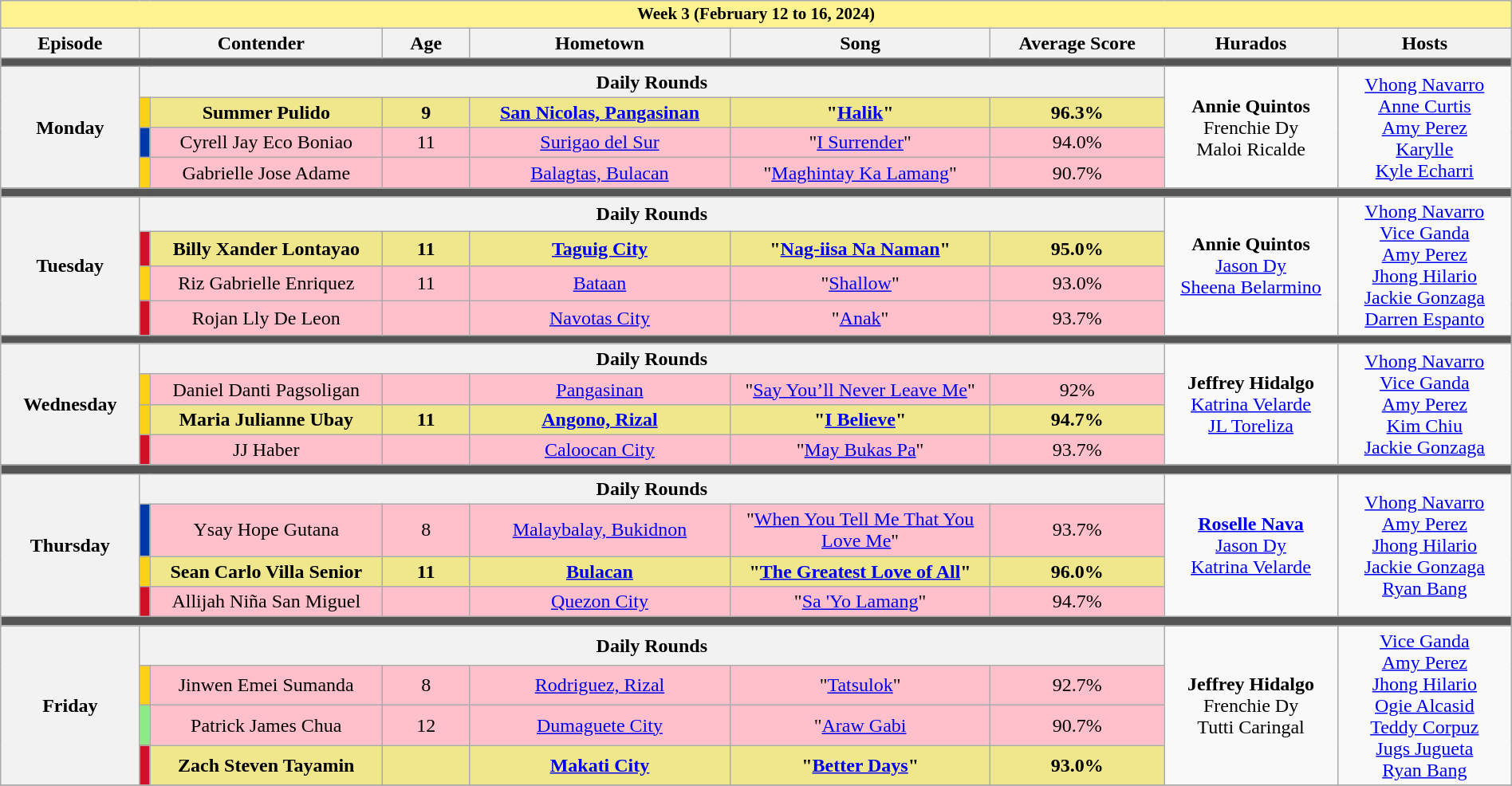<table class="wikitable mw-collapsible mw-collapsed" style="width:100%; text-align:center;">
<tr>
<th colspan="9" style="background-color:#fff291;font-size:14px">Week 3 (February 12 to 16, 2024)</th>
</tr>
<tr>
<th width="8%">Episode</th>
<th colspan="2" width="14%">Contender</th>
<th width="5%">Age</th>
<th width="15%">Hometown</th>
<th width="15%">Song</th>
<th width="10%">Average Score</th>
<th width="10%">Hurados</th>
<th width="10%">Hosts</th>
</tr>
<tr>
<td colspan="9" style="background:#555;"></td>
</tr>
<tr>
<th rowspan="4">Monday<br></th>
<th colspan="6">Daily Rounds</th>
<td rowspan="4"><strong>Annie Quintos</strong><br>Frenchie Dy<br>Maloi Ricalde</td>
<td rowspan="4"><a href='#'>Vhong Navarro</a><br><a href='#'>Anne Curtis</a><br><a href='#'>Amy Perez</a><br><a href='#'>Karylle</a><br><a href='#'>Kyle Echarri</a></td>
</tr>
<tr style="background:Khaki"|>
<td style="background:#FCD116"></td>
<td><strong>Summer Pulido</strong></td>
<td><strong>9</strong></td>
<td><strong><a href='#'>San Nicolas, Pangasinan</a></strong></td>
<td><strong>"<a href='#'>Halik</a>"</strong></td>
<td><strong>96.3%</strong></td>
</tr>
<tr style="background:pink"|>
<td style="background:#0038A8"></td>
<td>Cyrell Jay Eco Boniao</td>
<td>11</td>
<td><a href='#'>Surigao del Sur</a></td>
<td>"<a href='#'>I Surrender</a>"</td>
<td>94.0%</td>
</tr>
<tr style="background:pink"|>
<td style="background:#FCD116"></td>
<td>Gabrielle Jose Adame</td>
<td></td>
<td><a href='#'>Balagtas, Bulacan</a></td>
<td>"<a href='#'>Maghintay Ka Lamang</a>"</td>
<td>90.7%</td>
</tr>
<tr>
<td colspan="9" style="background:#555;"></td>
</tr>
<tr>
<th rowspan="4">Tuesday<br></th>
<th colspan="6">Daily Rounds</th>
<td rowspan="4"><strong>Annie Quintos</strong><br><a href='#'>Jason Dy</a><br><a href='#'>Sheena Belarmino</a></td>
<td rowspan="4"><a href='#'>Vhong Navarro</a><br><a href='#'>Vice Ganda</a><br><a href='#'>Amy Perez</a><br><a href='#'>Jhong Hilario</a><br><a href='#'>Jackie Gonzaga</a><br><a href='#'>Darren Espanto</a></td>
</tr>
<tr style="background:Khaki"|>
<td style="background:#CE1126"></td>
<td><strong>Billy Xander Lontayao</strong></td>
<td><strong>11</strong></td>
<td><strong><a href='#'>Taguig City</a></strong></td>
<td><strong>"<a href='#'>Nag-iisa Na Naman</a>"</strong></td>
<td><strong>95.0%</strong></td>
</tr>
<tr style="background:pink"|>
<td style="background:#FCD116"></td>
<td>Riz Gabrielle Enriquez</td>
<td>11</td>
<td><a href='#'>Bataan</a></td>
<td>"<a href='#'>Shallow</a>"</td>
<td>93.0%</td>
</tr>
<tr style="background:pink"|>
<td style="background:#CE1126"></td>
<td>Rojan Lly De Leon</td>
<td></td>
<td><a href='#'>Navotas City</a></td>
<td>"<a href='#'>Anak</a>"</td>
<td>93.7%</td>
</tr>
<tr>
<td colspan="9" style="background:#555;"></td>
</tr>
<tr>
<th rowspan="4">Wednesday<br></th>
<th colspan="6">Daily Rounds</th>
<td rowspan="4"><strong>Jeffrey Hidalgo</strong><br><a href='#'>Katrina Velarde</a><br><a href='#'>JL Toreliza</a></td>
<td rowspan="4"><a href='#'>Vhong Navarro</a><br><a href='#'>Vice Ganda</a><br><a href='#'>Amy Perez</a><br><a href='#'>Kim Chiu</a><br><a href='#'>Jackie Gonzaga</a></td>
</tr>
<tr style="background:pink"|>
<td style="background:#FCD116"></td>
<td>Daniel Danti Pagsoligan</td>
<td></td>
<td><a href='#'>Pangasinan</a></td>
<td>"<a href='#'>Say You’ll Never Leave Me</a>"</td>
<td>92%</td>
</tr>
<tr style="background:Khaki"|>
<td style="background:#FCD116"></td>
<td><strong>Maria Julianne Ubay</strong></td>
<td><strong>11</strong></td>
<td><strong><a href='#'>Angono, Rizal</a></strong></td>
<td><strong>"<a href='#'>I Believe</a>"</strong></td>
<td><strong>94.7%</strong></td>
</tr>
<tr style="background:pink"|>
<td style="background:#CE1126"></td>
<td>JJ Haber</td>
<td></td>
<td><a href='#'>Caloocan City</a></td>
<td>"<a href='#'>May Bukas Pa</a>"</td>
<td>93.7%</td>
</tr>
<tr>
<td colspan="9" style="background:#555;"></td>
</tr>
<tr>
<th rowspan="4">Thursday<br></th>
<th colspan="6">Daily Rounds</th>
<td rowspan="4"><strong><a href='#'>Roselle Nava</a></strong><br><a href='#'>Jason Dy</a><br><a href='#'>Katrina Velarde</a></td>
<td rowspan="4"><a href='#'>Vhong Navarro</a><br><a href='#'>Amy Perez</a><br><a href='#'>Jhong Hilario</a><br><a href='#'>Jackie Gonzaga</a><br><a href='#'>Ryan Bang</a></td>
</tr>
<tr style="background:pink"|>
<td style="background:#0038A8"></td>
<td>Ysay Hope Gutana</td>
<td>8</td>
<td><a href='#'>Malaybalay, Bukidnon</a></td>
<td>"<a href='#'>When You Tell Me That You Love Me</a>"</td>
<td>93.7%</td>
</tr>
<tr style="background:Khaki"|>
<td style="background:#FCD116"></td>
<td><strong>Sean Carlo Villa Senior</strong></td>
<td><strong>11</strong></td>
<td><strong><a href='#'>Bulacan</a></strong></td>
<td><strong>"<a href='#'>The Greatest Love of All</a>"</strong></td>
<td><strong>96.0%</strong></td>
</tr>
<tr style="background:pink"|>
<td style="background:#CE1126"></td>
<td>Allijah Niña San Miguel</td>
<td></td>
<td><a href='#'>Quezon City</a></td>
<td>"<a href='#'>Sa 'Yo Lamang</a>"</td>
<td>94.7%</td>
</tr>
<tr>
<td colspan="9" style="background:#555;"></td>
</tr>
<tr>
<th rowspan="4">Friday<br></th>
<th colspan="6">Daily Rounds</th>
<td rowspan="4"><strong>Jeffrey Hidalgo</strong><br>Frenchie Dy<br>Tutti Caringal</td>
<td rowspan="4"><a href='#'>Vice Ganda</a><br><a href='#'>Amy Perez</a><br><a href='#'>Jhong Hilario</a><br><a href='#'>Ogie Alcasid</a><br><a href='#'>Teddy Corpuz</a><br><a href='#'>Jugs Jugueta</a><br><a href='#'>Ryan Bang</a></td>
</tr>
<tr style="background:pink"|>
<td style="background:#FCD116"></td>
<td>Jinwen Emei Sumanda</td>
<td>8</td>
<td><a href='#'>Rodriguez, Rizal</a></td>
<td>"<a href='#'>Tatsulok</a>"</td>
<td>92.7%</td>
</tr>
<tr style="background:pink"|>
<td style="background:#8deb87"></td>
<td>Patrick James Chua</td>
<td>12</td>
<td><a href='#'>Dumaguete City</a></td>
<td>"<a href='#'>Araw Gabi</a></td>
<td>90.7%</td>
</tr>
<tr style="background:Khaki"|>
<td style="background:#CE1126"></td>
<td><strong>Zach Steven Tayamin</strong></td>
<td></td>
<td><strong><a href='#'>Makati City</a></strong></td>
<td><strong>"<a href='#'>Better Days</a>"</strong></td>
<td><strong>93.0%</strong></td>
</tr>
<tr>
</tr>
</table>
